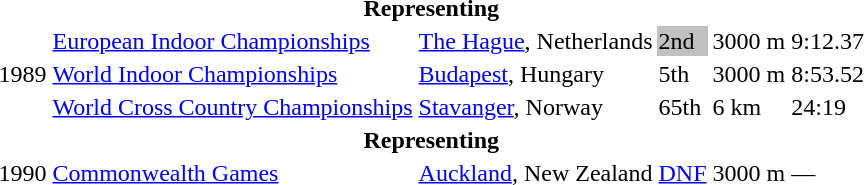<table>
<tr>
<th colspan=6>Representing </th>
</tr>
<tr>
<td rowspan=3>1989</td>
<td><a href='#'>European Indoor Championships</a></td>
<td><a href='#'>The Hague</a>, Netherlands</td>
<td bgcolor=silver>2nd</td>
<td>3000 m</td>
<td>9:12.37</td>
</tr>
<tr>
<td><a href='#'>World Indoor Championships</a></td>
<td><a href='#'>Budapest</a>, Hungary</td>
<td>5th</td>
<td>3000 m</td>
<td>8:53.52</td>
</tr>
<tr>
<td><a href='#'>World Cross Country Championships</a></td>
<td><a href='#'>Stavanger</a>, Norway</td>
<td>65th</td>
<td>6 km</td>
<td>24:19</td>
</tr>
<tr>
<th colspan=6>Representing </th>
</tr>
<tr>
<td>1990</td>
<td><a href='#'>Commonwealth Games</a></td>
<td><a href='#'>Auckland</a>, New Zealand</td>
<td><a href='#'>DNF</a></td>
<td>3000 m</td>
<td>—</td>
</tr>
</table>
